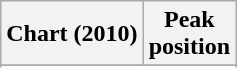<table class="wikitable sortable plainrowheaders" style="text-align:center">
<tr>
<th scope="col">Chart (2010)</th>
<th scope="col">Peak<br>position</th>
</tr>
<tr>
</tr>
<tr>
</tr>
</table>
